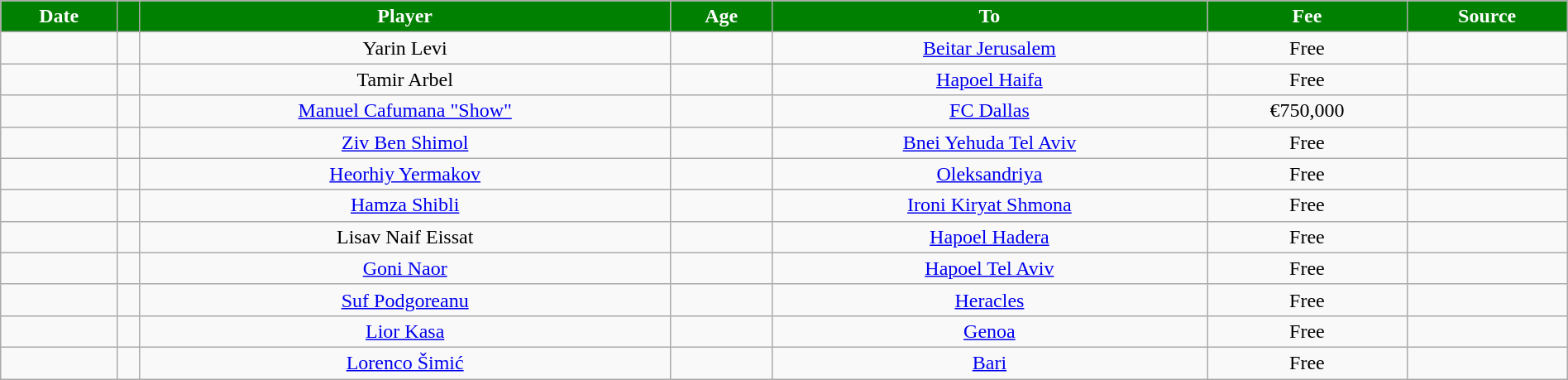<table class="wikitable sortable" style="text-align:center; width:100%;">
<tr>
<th scope="col" style="background:#008000; color:white;">Date</th>
<th scope="col" style="background:#008000; color:white;"></th>
<th scope="col" style="background:#008000; color:white;">Player</th>
<th scope="col" style="background:#008000; color:white;">Age</th>
<th scope="col" style="background:#008000; color:white;">To</th>
<th scope="col" style="background:#008000; color:white;" data-sort-type="currency">Fee</th>
<th scope="col" style="background:#008000; color:white;" class="unsortable">Source</th>
</tr>
<tr>
<td></td>
<td></td>
<td> Yarin Levi</td>
<td></td>
<td> <a href='#'>Beitar Jerusalem</a></td>
<td>Free</td>
<td></td>
</tr>
<tr>
<td></td>
<td></td>
<td> Tamir Arbel</td>
<td></td>
<td> <a href='#'>Hapoel Haifa</a></td>
<td>Free</td>
<td></td>
</tr>
<tr>
<td></td>
<td></td>
<td> <a href='#'>Manuel Cafumana "Show"</a></td>
<td></td>
<td> <a href='#'>FC Dallas</a></td>
<td>€750,000</td>
<td></td>
</tr>
<tr>
<td></td>
<td></td>
<td> <a href='#'>Ziv Ben Shimol</a></td>
<td></td>
<td> <a href='#'>Bnei Yehuda Tel Aviv</a></td>
<td>Free</td>
<td></td>
</tr>
<tr>
<td></td>
<td></td>
<td> <a href='#'>Heorhiy Yermakov</a></td>
<td></td>
<td> <a href='#'>Oleksandriya</a></td>
<td>Free</td>
<td></td>
</tr>
<tr>
<td></td>
<td></td>
<td> <a href='#'>Hamza Shibli</a></td>
<td></td>
<td> <a href='#'>Ironi Kiryat Shmona</a></td>
<td>Free</td>
<td></td>
</tr>
<tr>
<td></td>
<td></td>
<td> Lisav Naif Eissat</td>
<td></td>
<td> <a href='#'>Hapoel Hadera</a></td>
<td>Free</td>
<td></td>
</tr>
<tr>
<td></td>
<td></td>
<td> <a href='#'>Goni Naor</a></td>
<td></td>
<td> <a href='#'>Hapoel Tel Aviv</a></td>
<td>Free</td>
<td></td>
</tr>
<tr>
<td></td>
<td></td>
<td> <a href='#'>Suf Podgoreanu</a></td>
<td></td>
<td> <a href='#'>Heracles</a></td>
<td>Free</td>
<td></td>
</tr>
<tr>
<td></td>
<td></td>
<td> <a href='#'>Lior Kasa</a></td>
<td></td>
<td> <a href='#'>Genoa</a></td>
<td>Free</td>
<td></td>
</tr>
<tr>
<td></td>
<td></td>
<td> <a href='#'>Lorenco Šimić</a></td>
<td></td>
<td> <a href='#'>Bari</a></td>
<td>Free</td>
<td></td>
</tr>
</table>
